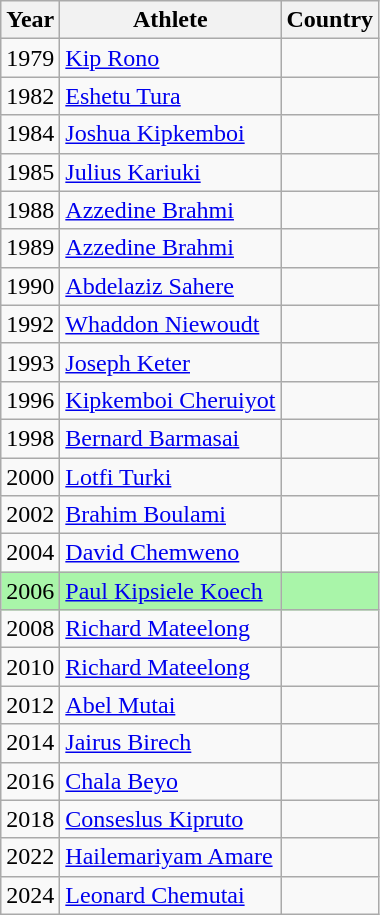<table class="wikitable sortable">
<tr>
<th>Year</th>
<th>Athlete</th>
<th>Country</th>
</tr>
<tr>
<td>1979</td>
<td><a href='#'>Kip Rono</a></td>
<td></td>
</tr>
<tr>
<td>1982</td>
<td><a href='#'>Eshetu Tura</a></td>
<td></td>
</tr>
<tr>
<td>1984</td>
<td><a href='#'>Joshua Kipkemboi</a></td>
<td></td>
</tr>
<tr>
<td>1985</td>
<td><a href='#'>Julius Kariuki</a></td>
<td></td>
</tr>
<tr>
<td>1988</td>
<td><a href='#'>Azzedine Brahmi</a></td>
<td></td>
</tr>
<tr>
<td>1989</td>
<td><a href='#'>Azzedine Brahmi</a></td>
<td></td>
</tr>
<tr>
<td>1990</td>
<td><a href='#'>Abdelaziz Sahere</a></td>
<td></td>
</tr>
<tr>
<td>1992</td>
<td><a href='#'>Whaddon Niewoudt</a></td>
<td></td>
</tr>
<tr>
<td>1993</td>
<td><a href='#'>Joseph Keter</a></td>
<td></td>
</tr>
<tr>
<td>1996</td>
<td><a href='#'>Kipkemboi Cheruiyot</a></td>
<td></td>
</tr>
<tr>
<td>1998</td>
<td><a href='#'>Bernard Barmasai</a></td>
<td></td>
</tr>
<tr>
<td>2000</td>
<td><a href='#'>Lotfi Turki</a></td>
<td></td>
</tr>
<tr>
<td>2002</td>
<td><a href='#'>Brahim Boulami</a></td>
<td></td>
</tr>
<tr>
<td>2004</td>
<td><a href='#'>David Chemweno</a></td>
<td></td>
</tr>
<tr bgcolor=#A9F5A9>
<td>2006</td>
<td><a href='#'>Paul Kipsiele Koech</a></td>
<td></td>
</tr>
<tr>
<td>2008</td>
<td><a href='#'>Richard Mateelong</a></td>
<td></td>
</tr>
<tr>
<td>2010</td>
<td><a href='#'>Richard Mateelong</a></td>
<td></td>
</tr>
<tr>
<td>2012</td>
<td><a href='#'>Abel Mutai</a></td>
<td></td>
</tr>
<tr>
<td>2014</td>
<td><a href='#'>Jairus Birech</a></td>
<td></td>
</tr>
<tr>
<td>2016</td>
<td><a href='#'>Chala Beyo</a></td>
<td></td>
</tr>
<tr>
<td>2018</td>
<td><a href='#'>Conseslus Kipruto</a></td>
<td></td>
</tr>
<tr>
<td>2022</td>
<td><a href='#'>Hailemariyam Amare</a></td>
<td></td>
</tr>
<tr>
<td>2024</td>
<td><a href='#'>Leonard Chemutai</a></td>
<td></td>
</tr>
</table>
